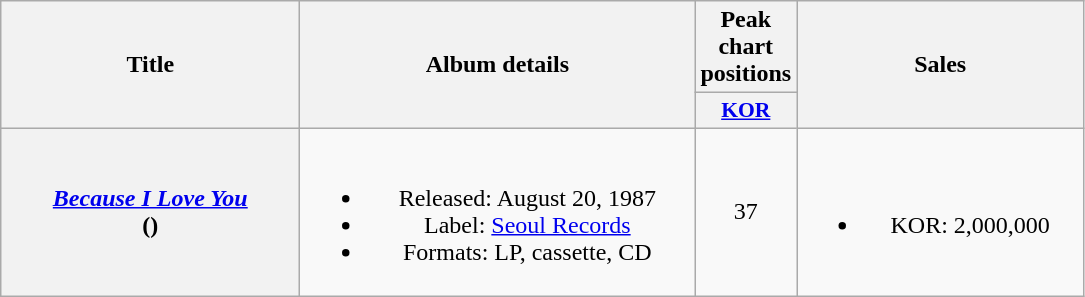<table class="wikitable plainrowheaders" style="text-align:center;">
<tr>
<th scope="col" rowspan="2" style="width:12em;">Title</th>
<th scope="col" rowspan="2" style="width:16em;">Album details</th>
<th scope="col" colspan="1">Peak<br>chart<br>positions</th>
<th scope="col" rowspan="2" style="width:11.5em;">Sales</th>
</tr>
<tr>
<th scope="col" style="width:3em;font-size:90%;"><a href='#'>KOR</a><br></th>
</tr>
<tr>
<th scope="row"><em><a href='#'>Because I Love You</a></em> <br> ()</th>
<td><br><ul><li>Released: August 20, 1987</li><li>Label: <a href='#'>Seoul Records</a></li><li>Formats: LP, cassette, CD</li></ul></td>
<td>37</td>
<td><br><ul><li>KOR: 2,000,000</li></ul></td>
</tr>
</table>
